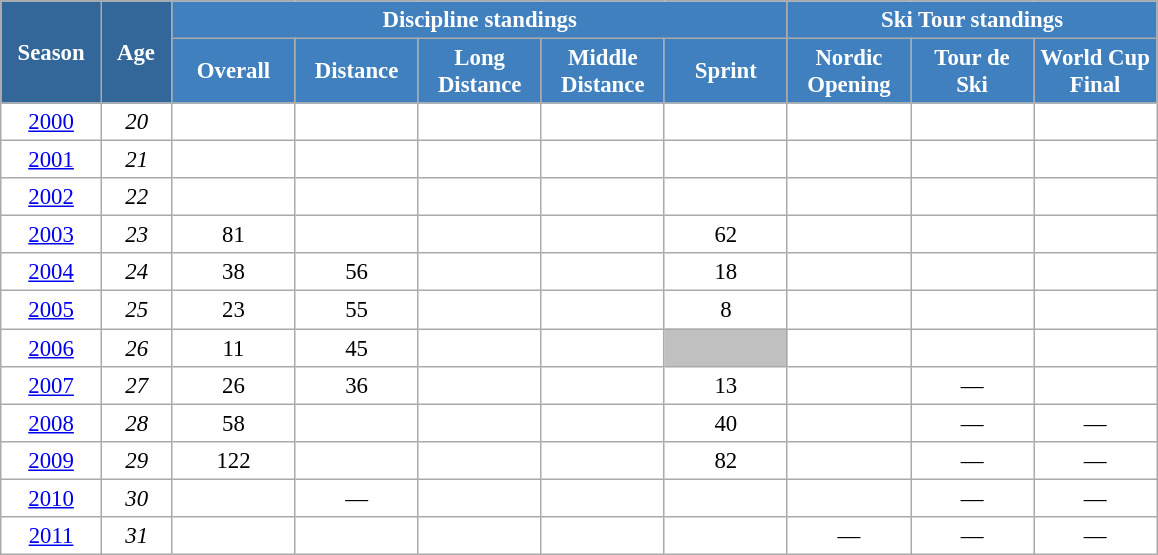<table class="wikitable" style="font-size:95%; text-align:center; border:grey solid 1px; border-collapse:collapse; background:#ffffff;">
<tr>
<th style="background-color:#369; color:white; width:60px;" rowspan="2"> Season </th>
<th style="background-color:#369; color:white; width:40px;" rowspan="2"> Age </th>
<th style="background-color:#4180be; color:white;" colspan="5">Discipline standings</th>
<th style="background-color:#4180be; color:white;" colspan="3">Ski Tour standings</th>
</tr>
<tr>
<th style="background-color:#4180be; color:white; width:75px;">Overall</th>
<th style="background-color:#4180be; color:white; width:75px;">Distance</th>
<th style="background-color:#4180be; color:white; width:75px;">Long Distance</th>
<th style="background-color:#4180be; color:white; width:75px;">Middle Distance</th>
<th style="background-color:#4180be; color:white; width:75px;">Sprint</th>
<th style="background-color:#4180be; color:white; width:75px;">Nordic<br>Opening</th>
<th style="background-color:#4180be; color:white; width:75px;">Tour de<br>Ski</th>
<th style="background-color:#4180be; color:white; width:75px;">World Cup<br>Final</th>
</tr>
<tr>
<td><a href='#'>2000</a></td>
<td><em>20</em></td>
<td></td>
<td></td>
<td></td>
<td></td>
<td></td>
<td></td>
<td></td>
<td></td>
</tr>
<tr>
<td><a href='#'>2001</a></td>
<td><em>21</em></td>
<td></td>
<td></td>
<td></td>
<td></td>
<td></td>
<td></td>
<td></td>
<td></td>
</tr>
<tr>
<td><a href='#'>2002</a></td>
<td><em>22</em></td>
<td></td>
<td></td>
<td></td>
<td></td>
<td></td>
<td></td>
<td></td>
<td></td>
</tr>
<tr>
<td><a href='#'>2003</a></td>
<td><em>23</em></td>
<td>81</td>
<td></td>
<td></td>
<td></td>
<td>62</td>
<td></td>
<td></td>
<td></td>
</tr>
<tr>
<td><a href='#'>2004</a></td>
<td><em>24</em></td>
<td>38</td>
<td>56</td>
<td></td>
<td></td>
<td>18</td>
<td></td>
<td></td>
<td></td>
</tr>
<tr>
<td><a href='#'>2005</a></td>
<td><em>25</em></td>
<td>23</td>
<td>55</td>
<td></td>
<td></td>
<td>8</td>
<td></td>
<td></td>
<td></td>
</tr>
<tr>
<td><a href='#'>2006</a></td>
<td><em>26</em></td>
<td>11</td>
<td>45</td>
<td></td>
<td></td>
<td style="background:silver;"></td>
<td></td>
<td></td>
<td></td>
</tr>
<tr>
<td><a href='#'>2007</a></td>
<td><em>27</em></td>
<td>26</td>
<td>36</td>
<td></td>
<td></td>
<td>13</td>
<td></td>
<td>—</td>
<td></td>
</tr>
<tr>
<td><a href='#'>2008</a></td>
<td><em>28</em></td>
<td>58</td>
<td></td>
<td></td>
<td></td>
<td>40</td>
<td></td>
<td>—</td>
<td>—</td>
</tr>
<tr>
<td><a href='#'>2009</a></td>
<td><em>29</em></td>
<td>122</td>
<td></td>
<td></td>
<td></td>
<td>82</td>
<td></td>
<td>—</td>
<td>—</td>
</tr>
<tr>
<td><a href='#'>2010</a></td>
<td><em>30</em></td>
<td></td>
<td>—</td>
<td></td>
<td></td>
<td></td>
<td></td>
<td>—</td>
<td>—</td>
</tr>
<tr>
<td><a href='#'>2011</a></td>
<td><em>31</em></td>
<td></td>
<td></td>
<td></td>
<td></td>
<td></td>
<td>—</td>
<td>—</td>
<td>—</td>
</tr>
</table>
